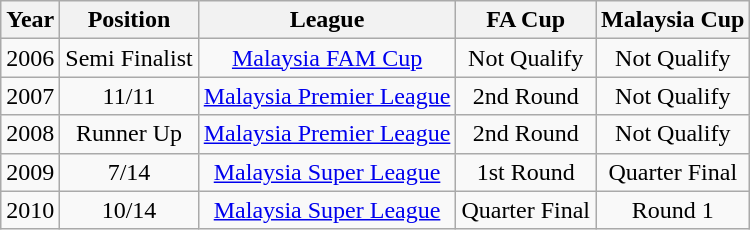<table class="wikitable float-right">
<tr>
<th>Year</th>
<th>Position</th>
<th>League</th>
<th>FA Cup</th>
<th>Malaysia Cup</th>
</tr>
<tr>
<td>2006</td>
<td valign="middle" align="center">Semi Finalist</td>
<td valign="middle" align="center"><a href='#'>Malaysia FAM Cup</a></td>
<td valign="middle" align="center">Not Qualify</td>
<td valign="middle" align="center">Not Qualify</td>
</tr>
<tr>
<td>2007</td>
<td valign="middle" align="center">11/11</td>
<td valign="middle" align="center"><a href='#'>Malaysia Premier League</a></td>
<td valign="middle" align="center">2nd Round</td>
<td valign="middle" align="center">Not Qualify</td>
</tr>
<tr>
<td>2008</td>
<td valign="middle" align="center">Runner Up</td>
<td valign="middle" align="center"><a href='#'>Malaysia Premier League</a></td>
<td valign="middle" align="center">2nd Round</td>
<td valign="middle" align="center">Not Qualify</td>
</tr>
<tr>
<td>2009</td>
<td valign="middle" align="center">7/14</td>
<td valign="middle" align="center"><a href='#'>Malaysia Super League</a></td>
<td valign="middle" align="center">1st Round</td>
<td valign="middle" align="center">Quarter Final</td>
</tr>
<tr>
<td>2010</td>
<td valign="middle" align="center">10/14</td>
<td valign="middle" align="center"><a href='#'>Malaysia Super League</a></td>
<td valign="middle" align="center">Quarter Final</td>
<td valign="middle" align="center">Round 1</td>
</tr>
</table>
